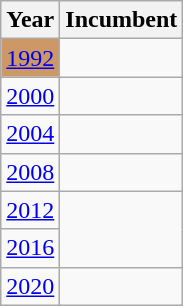<table class="wikitable">
<tr>
<th>Year</th>
<th>Incumbent</th>
</tr>
<tr>
<td style="background:#c96;"><a href='#'>1992</a></td>
<td></td>
</tr>
<tr>
<td><a href='#'>2000</a></td>
<td></td>
</tr>
<tr>
<td><a href='#'>2004</a></td>
<td></td>
</tr>
<tr>
<td><a href='#'>2008</a></td>
<td></td>
</tr>
<tr>
<td><a href='#'>2012</a></td>
<td rowspan="2"></td>
</tr>
<tr>
<td><a href='#'>2016</a></td>
</tr>
<tr>
<td><a href='#'>2020</a></td>
<td></td>
</tr>
</table>
